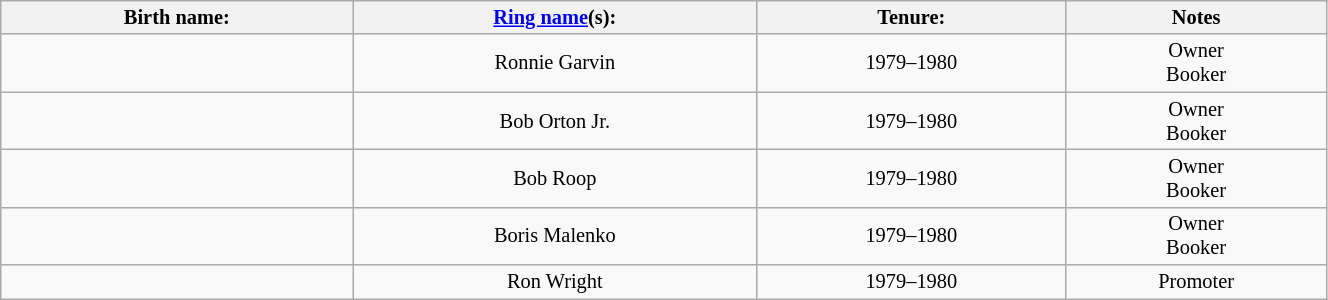<table class="sortable wikitable" style="font-size:85%; text-align:center; width:70%;">
<tr>
<th>Birth name:</th>
<th><a href='#'>Ring name</a>(s):</th>
<th>Tenure:</th>
<th>Notes</th>
</tr>
<tr>
<td></td>
<td>Ronnie Garvin</td>
<td sort>1979–1980</td>
<td>Owner<br>Booker</td>
</tr>
<tr>
<td></td>
<td>Bob Orton Jr.</td>
<td sort>1979–1980</td>
<td>Owner<br>Booker</td>
</tr>
<tr>
<td></td>
<td>Bob Roop</td>
<td sort>1979–1980</td>
<td>Owner<br>Booker</td>
</tr>
<tr>
<td></td>
<td>Boris Malenko</td>
<td sort>1979–1980</td>
<td>Owner<br>Booker</td>
</tr>
<tr>
<td></td>
<td>Ron Wright</td>
<td sort>1979–1980</td>
<td>Promoter</td>
</tr>
</table>
